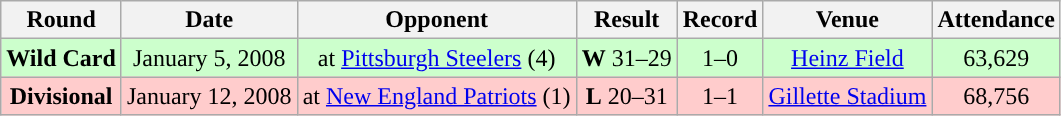<table class="wikitable" style="text-align:center">
<tr>
<th>Round</th>
<th>Date</th>
<th>Opponent</th>
<th>Result</th>
<th>Record</th>
<th>Venue</th>
<th>Attendance</th>
</tr>
<tr style="background: #cfc;" align="center">
<td><strong>Wild Card</strong></td>
<td>January 5, 2008</td>
<td>at <a href='#'>Pittsburgh Steelers</a> (4)</td>
<td><strong>W</strong> 31–29</td>
<td>1–0</td>
<td><a href='#'>Heinz Field</a></td>
<td>63,629</td>
</tr>
<tr style="background: #fcc;" align="center">
<td><strong>Divisional</strong></td>
<td>January 12, 2008</td>
<td>at <a href='#'>New England Patriots</a> (1)</td>
<td><strong>L</strong> 20–31</td>
<td>1–1</td>
<td><a href='#'>Gillette Stadium</a></td>
<td>68,756</td>
</tr>
</table>
